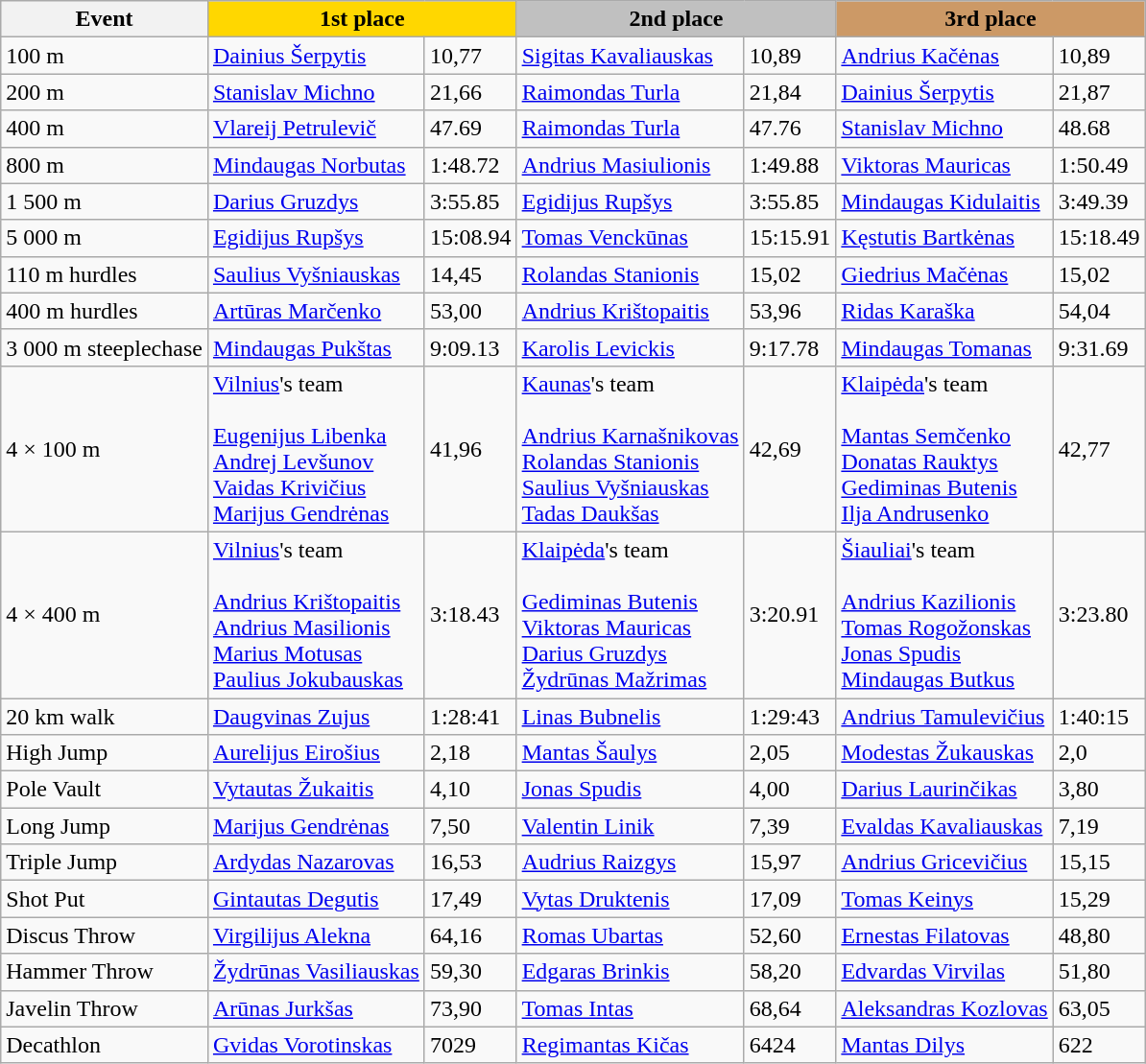<table class="wikitable">
<tr>
<th>Event</th>
<th style="background:gold;" colspan=2>1st place</th>
<th style="background:silver;" colspan=2>2nd place</th>
<th style="background:#CC9966;" colspan=2>3rd place</th>
</tr>
<tr>
<td>100 m</td>
<td><a href='#'>Dainius Šerpytis</a></td>
<td>10,77</td>
<td><a href='#'>Sigitas Kavaliauskas</a></td>
<td>10,89</td>
<td><a href='#'>Andrius Kačėnas</a></td>
<td>10,89</td>
</tr>
<tr>
<td>200 m</td>
<td><a href='#'>Stanislav Michno</a></td>
<td>21,66</td>
<td><a href='#'>Raimondas Turla</a></td>
<td>21,84</td>
<td><a href='#'>Dainius Šerpytis</a></td>
<td>21,87</td>
</tr>
<tr>
<td>400 m</td>
<td><a href='#'>Vlareij Petrulevič</a></td>
<td>47.69</td>
<td><a href='#'>Raimondas Turla</a></td>
<td>47.76</td>
<td><a href='#'>Stanislav Michno</a></td>
<td>48.68</td>
</tr>
<tr>
<td>800 m</td>
<td><a href='#'>Mindaugas Norbutas</a></td>
<td>1:48.72</td>
<td><a href='#'>Andrius Masiulionis</a></td>
<td>1:49.88</td>
<td><a href='#'>Viktoras Mauricas</a></td>
<td>1:50.49</td>
</tr>
<tr>
<td>1 500 m</td>
<td><a href='#'>Darius Gruzdys</a></td>
<td>3:55.85</td>
<td><a href='#'>Egidijus Rupšys</a></td>
<td>3:55.85</td>
<td><a href='#'>Mindaugas Kidulaitis</a></td>
<td>3:49.39</td>
</tr>
<tr>
<td>5 000 m</td>
<td><a href='#'>Egidijus Rupšys</a></td>
<td>15:08.94</td>
<td><a href='#'>Tomas Venckūnas</a></td>
<td>15:15.91</td>
<td><a href='#'>Kęstutis Bartkėnas</a></td>
<td>15:18.49</td>
</tr>
<tr>
<td>110 m hurdles</td>
<td><a href='#'>Saulius Vyšniauskas</a></td>
<td>14,45</td>
<td><a href='#'>Rolandas Stanionis</a></td>
<td>15,02</td>
<td><a href='#'>Giedrius Mačėnas</a></td>
<td>15,02</td>
</tr>
<tr>
<td>400 m hurdles</td>
<td><a href='#'>Artūras Marčenko</a></td>
<td>53,00</td>
<td><a href='#'>Andrius Krištopaitis</a></td>
<td>53,96</td>
<td><a href='#'>Ridas Karaška</a></td>
<td>54,04</td>
</tr>
<tr>
<td>3 000 m steeplechase</td>
<td><a href='#'>Mindaugas Pukštas</a></td>
<td>9:09.13</td>
<td><a href='#'>Karolis Levickis</a></td>
<td>9:17.78</td>
<td><a href='#'>Mindaugas Tomanas</a></td>
<td>9:31.69</td>
</tr>
<tr>
<td>4 × 100 m</td>
<td><a href='#'>Vilnius</a>'s team<br><br><a href='#'>Eugenijus Libenka</a><br>
<a href='#'>Andrej Levšunov</a><br>
<a href='#'>Vaidas Krivičius</a><br>
<a href='#'>Marijus Gendrėnas</a><br></td>
<td>41,96</td>
<td><a href='#'>Kaunas</a>'s team <br><br><a href='#'>Andrius Karnašnikovas</a><br>
<a href='#'>Rolandas Stanionis</a><br>
<a href='#'>Saulius Vyšniauskas</a><br>
<a href='#'>Tadas Daukšas</a><br></td>
<td>42,69</td>
<td><a href='#'>Klaipėda</a>'s team <br><br><a href='#'>Mantas Semčenko</a> <br>
<a href='#'>Donatas Rauktys</a><br>
<a href='#'>Gediminas Butenis</a><br>
<a href='#'>Ilja Andrusenko</a><br></td>
<td>42,77</td>
</tr>
<tr>
<td>4 × 400 m</td>
<td><a href='#'>Vilnius</a>'s team<br><br><a href='#'>Andrius Krištopaitis</a><br>
<a href='#'>Andrius Masilionis</a><br>
<a href='#'>Marius Motusas</a><br>
<a href='#'>Paulius Jokubauskas</a><br></td>
<td>3:18.43</td>
<td><a href='#'>Klaipėda</a>'s team<br><br><a href='#'>Gediminas Butenis</a><br>
<a href='#'>Viktoras Mauricas</a><br>
<a href='#'>Darius Gruzdys</a><br>
<a href='#'>Žydrūnas Mažrimas</a><br></td>
<td>3:20.91</td>
<td><a href='#'>Šiauliai</a>'s team <br><br><a href='#'>Andrius Kazilionis</a><br>
<a href='#'>Tomas Rogožonskas</a><br>
<a href='#'>Jonas Spudis</a><br>
<a href='#'>Mindaugas Butkus</a><br></td>
<td>3:23.80</td>
</tr>
<tr>
<td>20 km walk</td>
<td><a href='#'>Daugvinas Zujus</a></td>
<td>1:28:41</td>
<td><a href='#'>Linas Bubnelis</a></td>
<td>1:29:43</td>
<td><a href='#'>Andrius Tamulevičius</a></td>
<td>1:40:15</td>
</tr>
<tr>
<td>High Jump</td>
<td><a href='#'>Aurelijus Eirošius</a></td>
<td>2,18</td>
<td><a href='#'>Mantas Šaulys</a></td>
<td>2,05</td>
<td><a href='#'>Modestas Žukauskas</a></td>
<td>2,0</td>
</tr>
<tr>
<td>Pole Vault</td>
<td><a href='#'>Vytautas Žukaitis</a></td>
<td>4,10</td>
<td><a href='#'>Jonas Spudis</a></td>
<td>4,00</td>
<td><a href='#'>Darius Laurinčikas</a></td>
<td>3,80</td>
</tr>
<tr>
<td>Long Jump</td>
<td><a href='#'>Marijus Gendrėnas</a></td>
<td>7,50</td>
<td><a href='#'>Valentin Linik</a></td>
<td>7,39</td>
<td><a href='#'>Evaldas Kavaliauskas</a></td>
<td>7,19</td>
</tr>
<tr>
<td>Triple Jump</td>
<td><a href='#'>Ardydas Nazarovas</a></td>
<td>16,53</td>
<td><a href='#'>Audrius Raizgys</a></td>
<td>15,97</td>
<td><a href='#'>Andrius Gricevičius</a></td>
<td>15,15</td>
</tr>
<tr>
<td>Shot Put</td>
<td><a href='#'>Gintautas Degutis</a></td>
<td>17,49</td>
<td><a href='#'>Vytas Druktenis</a></td>
<td>17,09</td>
<td><a href='#'>Tomas Keinys</a></td>
<td>15,29</td>
</tr>
<tr>
<td>Discus Throw</td>
<td><a href='#'>Virgilijus Alekna</a></td>
<td>64,16</td>
<td><a href='#'>Romas Ubartas</a></td>
<td>52,60</td>
<td><a href='#'>Ernestas Filatovas</a></td>
<td>48,80</td>
</tr>
<tr>
<td>Hammer Throw</td>
<td><a href='#'>Žydrūnas Vasiliauskas</a></td>
<td>59,30</td>
<td><a href='#'>Edgaras Brinkis</a></td>
<td>58,20</td>
<td><a href='#'>Edvardas Virvilas</a></td>
<td>51,80</td>
</tr>
<tr>
<td>Javelin Throw</td>
<td><a href='#'>Arūnas Jurkšas</a></td>
<td>73,90</td>
<td><a href='#'>Tomas Intas</a></td>
<td>68,64</td>
<td><a href='#'>Aleksandras Kozlovas</a></td>
<td>63,05</td>
</tr>
<tr>
<td>Decathlon</td>
<td><a href='#'>Gvidas Vorotinskas</a></td>
<td>7029</td>
<td><a href='#'>Regimantas Kičas</a></td>
<td>6424</td>
<td><a href='#'>Mantas Dilys</a></td>
<td>622</td>
</tr>
</table>
